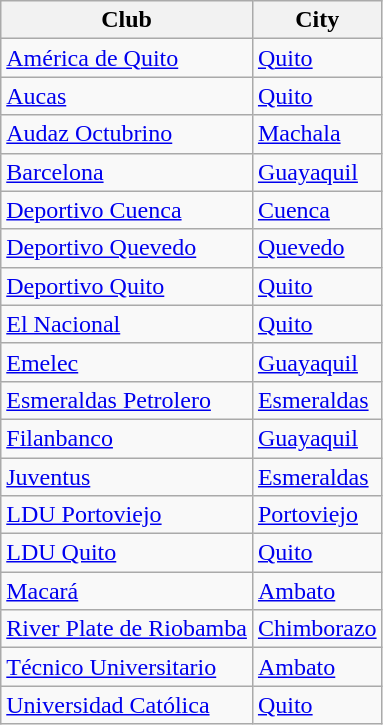<table class="wikitable sortable">
<tr>
<th>Club</th>
<th>City</th>
</tr>
<tr>
<td><a href='#'>América de Quito</a></td>
<td><a href='#'>Quito</a></td>
</tr>
<tr>
<td><a href='#'>Aucas</a></td>
<td><a href='#'>Quito</a></td>
</tr>
<tr>
<td><a href='#'>Audaz Octubrino</a></td>
<td><a href='#'>Machala</a></td>
</tr>
<tr>
<td><a href='#'>Barcelona</a></td>
<td><a href='#'>Guayaquil</a></td>
</tr>
<tr>
<td><a href='#'>Deportivo Cuenca</a></td>
<td><a href='#'>Cuenca</a></td>
</tr>
<tr>
<td><a href='#'>Deportivo Quevedo</a></td>
<td><a href='#'>Quevedo</a></td>
</tr>
<tr>
<td><a href='#'>Deportivo Quito</a></td>
<td><a href='#'>Quito</a></td>
</tr>
<tr>
<td><a href='#'>El Nacional</a></td>
<td><a href='#'>Quito</a></td>
</tr>
<tr>
<td><a href='#'>Emelec</a></td>
<td><a href='#'>Guayaquil</a></td>
</tr>
<tr>
<td><a href='#'>Esmeraldas Petrolero</a></td>
<td><a href='#'>Esmeraldas</a></td>
</tr>
<tr>
<td><a href='#'>Filanbanco</a></td>
<td><a href='#'>Guayaquil</a></td>
</tr>
<tr>
<td><a href='#'>Juventus</a></td>
<td><a href='#'>Esmeraldas</a></td>
</tr>
<tr>
<td><a href='#'>LDU Portoviejo</a></td>
<td><a href='#'>Portoviejo</a></td>
</tr>
<tr>
<td><a href='#'>LDU Quito</a></td>
<td><a href='#'>Quito</a></td>
</tr>
<tr>
<td><a href='#'>Macará</a></td>
<td><a href='#'>Ambato</a></td>
</tr>
<tr>
<td><a href='#'>River Plate de Riobamba</a></td>
<td><a href='#'>Chimborazo</a></td>
</tr>
<tr>
<td><a href='#'>Técnico Universitario</a></td>
<td><a href='#'>Ambato</a></td>
</tr>
<tr>
<td><a href='#'>Universidad Católica</a></td>
<td><a href='#'>Quito</a></td>
</tr>
</table>
